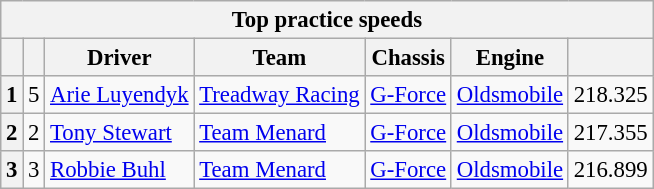<table class="wikitable" style="font-size:95%;">
<tr>
<th colspan=7>Top practice speeds</th>
</tr>
<tr>
<th></th>
<th></th>
<th>Driver</th>
<th>Team</th>
<th>Chassis</th>
<th>Engine</th>
<th></th>
</tr>
<tr>
<th>1</th>
<td style="text-align:center;">5</td>
<td> <a href='#'>Arie Luyendyk</a></td>
<td><a href='#'>Treadway Racing</a></td>
<td><a href='#'>G-Force</a></td>
<td><a href='#'>Oldsmobile</a></td>
<td>218.325</td>
</tr>
<tr>
<th>2</th>
<td style="text-align:center;">2</td>
<td> <a href='#'>Tony Stewart</a></td>
<td><a href='#'>Team Menard</a></td>
<td><a href='#'>G-Force</a></td>
<td><a href='#'>Oldsmobile</a></td>
<td>217.355</td>
</tr>
<tr>
<th>3</th>
<td style="text-align:center;">3</td>
<td> <a href='#'>Robbie Buhl</a></td>
<td><a href='#'>Team Menard</a></td>
<td><a href='#'>G-Force</a></td>
<td><a href='#'>Oldsmobile</a></td>
<td>216.899</td>
</tr>
</table>
